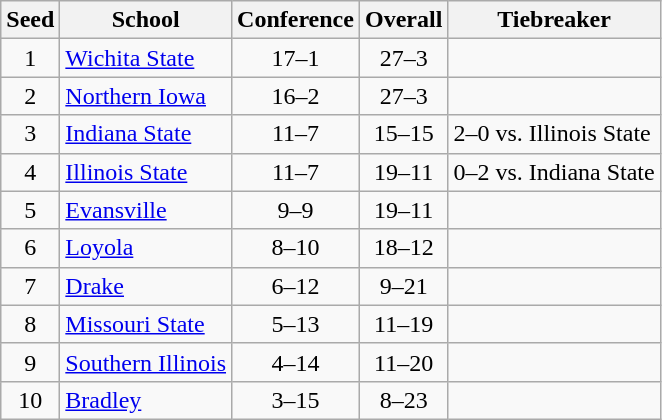<table class="wikitable" style="text-align:center">
<tr>
<th>Seed</th>
<th>School</th>
<th>Conference</th>
<th>Overall</th>
<th>Tiebreaker</th>
</tr>
<tr>
<td>1</td>
<td align=left><a href='#'>Wichita State</a></td>
<td>17–1</td>
<td>27–3</td>
<td></td>
</tr>
<tr>
<td>2</td>
<td align=left><a href='#'>Northern Iowa</a></td>
<td>16–2</td>
<td>27–3</td>
<td></td>
</tr>
<tr>
<td>3</td>
<td align=left><a href='#'>Indiana State</a></td>
<td>11–7</td>
<td>15–15</td>
<td align=left>2–0 vs. Illinois State</td>
</tr>
<tr>
<td>4</td>
<td align=left><a href='#'>Illinois State</a></td>
<td>11–7</td>
<td>19–11</td>
<td align=left>0–2 vs. Indiana State</td>
</tr>
<tr>
<td>5</td>
<td align=left><a href='#'>Evansville</a></td>
<td>9–9</td>
<td>19–11</td>
<td></td>
</tr>
<tr>
<td>6</td>
<td align=left><a href='#'>Loyola</a></td>
<td>8–10</td>
<td>18–12</td>
<td></td>
</tr>
<tr>
<td>7</td>
<td align=left><a href='#'>Drake</a></td>
<td>6–12</td>
<td>9–21</td>
<td></td>
</tr>
<tr>
<td>8</td>
<td align=left><a href='#'>Missouri State</a></td>
<td>5–13</td>
<td>11–19</td>
<td></td>
</tr>
<tr>
<td>9</td>
<td align=left><a href='#'>Southern Illinois</a></td>
<td>4–14</td>
<td>11–20</td>
<td></td>
</tr>
<tr>
<td>10</td>
<td align=left><a href='#'>Bradley</a></td>
<td>3–15</td>
<td>8–23</td>
<td></td>
</tr>
</table>
